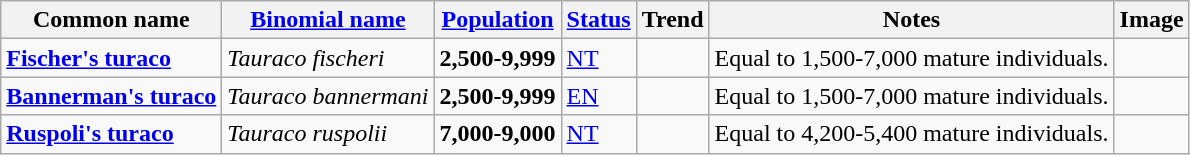<table class="wikitable sortable">
<tr>
<th>Common name</th>
<th><a href='#'>Binomial name</a></th>
<th><a href='#'>Population</a></th>
<th><a href='#'>Status</a></th>
<th class=unsortable>Trend</th>
<th class=unsortable>Notes</th>
<th class=unsortable>Image</th>
</tr>
<tr>
<td><strong><a href='#'>Fischer's turaco</a></strong></td>
<td><em>Tauraco fischeri</em></td>
<td><strong>2,500-9,999</strong></td>
<td><a href='#'>NT</a></td>
<td></td>
<td>Equal to 1,500-7,000 mature individuals.</td>
<td></td>
</tr>
<tr>
<td><strong><a href='#'>Bannerman's turaco</a></strong></td>
<td><em>Tauraco bannermani</em></td>
<td><strong>2,500-9,999</strong></td>
<td><a href='#'>EN</a></td>
<td></td>
<td>Equal to 1,500-7,000 mature individuals.</td>
<td></td>
</tr>
<tr>
<td><strong><a href='#'>Ruspoli's turaco</a></strong></td>
<td><em>Tauraco ruspolii</em></td>
<td><strong>7,000-9,000</strong></td>
<td><a href='#'>NT</a></td>
<td></td>
<td>Equal to 4,200-5,400 mature individuals.</td>
<td></td>
</tr>
</table>
